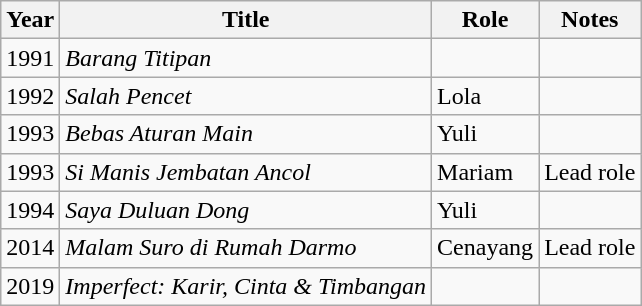<table class="wikitable">
<tr>
<th>Year</th>
<th>Title</th>
<th>Role</th>
<th>Notes</th>
</tr>
<tr>
<td>1991</td>
<td><em>Barang Titipan</em></td>
<td></td>
<td></td>
</tr>
<tr>
<td>1992</td>
<td><em>Salah Pencet</em></td>
<td>Lola</td>
<td></td>
</tr>
<tr>
<td>1993</td>
<td><em>Bebas Aturan Main</em></td>
<td>Yuli</td>
<td></td>
</tr>
<tr>
<td>1993</td>
<td><em>Si Manis Jembatan Ancol</em></td>
<td>Mariam</td>
<td>Lead role</td>
</tr>
<tr>
<td>1994</td>
<td><em>Saya Duluan Dong</em></td>
<td>Yuli</td>
<td></td>
</tr>
<tr>
<td>2014</td>
<td><em>Malam Suro di Rumah Darmo</em></td>
<td>Cenayang</td>
<td>Lead role</td>
</tr>
<tr>
<td>2019</td>
<td><em>Imperfect: Karir, Cinta & Timbangan</em></td>
<td></td>
<td></td>
</tr>
</table>
